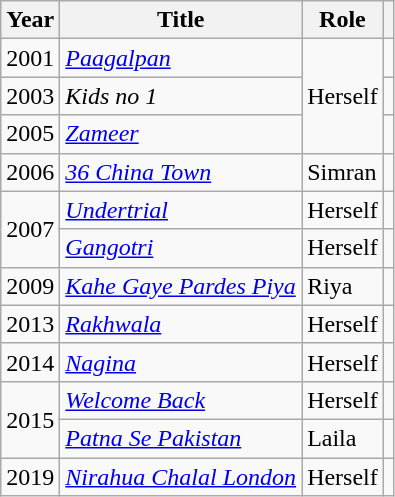<table class="wikitable sortable ">
<tr>
<th>Year</th>
<th>Title</th>
<th>Role</th>
<th class="unsortable"></th>
</tr>
<tr>
<td>2001</td>
<td><em><a href='#'>Paagalpan</a></em></td>
<td rowspan=3>Herself</td>
<td></td>
</tr>
<tr>
<td>2003</td>
<td><em>Kids no 1</em></td>
<td></td>
</tr>
<tr>
<td>2005</td>
<td><em><a href='#'>Zameer</a></em></td>
<td></td>
</tr>
<tr>
<td>2006</td>
<td><em><a href='#'>36 China Town</a></em></td>
<td>Simran</td>
<td></td>
</tr>
<tr>
<td rowspan=2>2007</td>
<td><em><a href='#'>Undertrial</a></em></td>
<td>Herself</td>
<td></td>
</tr>
<tr>
<td><em><a href='#'> Gangotri</a></em></td>
<td>Herself</td>
<td></td>
</tr>
<tr>
<td>2009</td>
<td><em><a href='#'>Kahe Gaye Pardes Piya</a></em></td>
<td>Riya</td>
<td></td>
</tr>
<tr>
<td>2013</td>
<td><em><a href='#'>Rakhwala</a></em></td>
<td>Herself</td>
<td></td>
</tr>
<tr>
<td>2014</td>
<td><em><a href='#'>Nagina</a></em></td>
<td>Herself</td>
<td></td>
</tr>
<tr>
<td rowspan=2>2015</td>
<td><em><a href='#'>Welcome Back</a></em></td>
<td>Herself</td>
<td></td>
</tr>
<tr>
<td><em><a href='#'>Patna Se Pakistan</a></em></td>
<td>Laila</td>
<td></td>
</tr>
<tr>
<td>2019</td>
<td><em><a href='#'>Nirahua Chalal London</a></em></td>
<td>Herself</td>
<td></td>
</tr>
</table>
